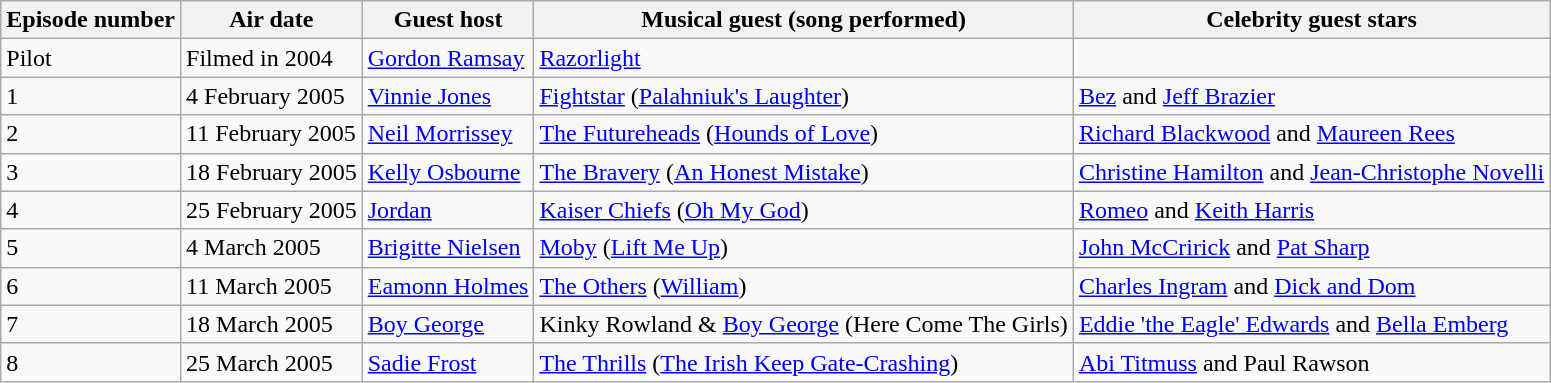<table class="wikitable">
<tr>
<th>Episode number</th>
<th>Air date</th>
<th>Guest host</th>
<th>Musical guest (song performed)</th>
<th>Celebrity guest stars</th>
</tr>
<tr>
<td>Pilot</td>
<td>Filmed in 2004</td>
<td><a href='#'>Gordon Ramsay</a></td>
<td><a href='#'>Razorlight</a></td>
<td></td>
</tr>
<tr>
<td>1</td>
<td>4 February 2005</td>
<td><a href='#'>Vinnie Jones</a></td>
<td><a href='#'>Fightstar</a> (<a href='#'>Palahniuk's Laughter</a>)</td>
<td><a href='#'>Bez</a> and <a href='#'>Jeff Brazier</a></td>
</tr>
<tr>
<td>2</td>
<td>11 February 2005</td>
<td><a href='#'>Neil Morrissey</a></td>
<td><a href='#'>The Futureheads</a> (<a href='#'>Hounds of Love</a>)</td>
<td><a href='#'>Richard Blackwood</a> and <a href='#'>Maureen Rees</a></td>
</tr>
<tr>
<td>3</td>
<td>18 February 2005</td>
<td><a href='#'>Kelly Osbourne</a></td>
<td><a href='#'>The Bravery</a> (<a href='#'>An Honest Mistake</a>)</td>
<td><a href='#'>Christine Hamilton</a> and <a href='#'>Jean-Christophe Novelli</a></td>
</tr>
<tr>
<td>4</td>
<td>25 February 2005</td>
<td><a href='#'>Jordan</a></td>
<td><a href='#'>Kaiser Chiefs</a> (<a href='#'>Oh My God</a>)</td>
<td><a href='#'>Romeo</a> and <a href='#'>Keith Harris</a></td>
</tr>
<tr>
<td>5</td>
<td>4 March 2005</td>
<td><a href='#'>Brigitte Nielsen</a></td>
<td><a href='#'>Moby</a> (<a href='#'>Lift Me Up</a>)</td>
<td><a href='#'>John McCririck</a> and <a href='#'>Pat Sharp</a></td>
</tr>
<tr>
<td>6</td>
<td>11 March 2005</td>
<td><a href='#'>Eamonn Holmes</a></td>
<td><a href='#'>The Others</a> (<a href='#'>William</a>)</td>
<td><a href='#'>Charles Ingram</a> and <a href='#'>Dick and Dom</a></td>
</tr>
<tr>
<td>7</td>
<td>18 March 2005</td>
<td><a href='#'>Boy George</a></td>
<td>Kinky Rowland & <a href='#'>Boy George</a> (Here Come The Girls)</td>
<td><a href='#'>Eddie 'the Eagle' Edwards</a> and <a href='#'>Bella Emberg</a></td>
</tr>
<tr>
<td>8</td>
<td>25 March 2005</td>
<td><a href='#'>Sadie Frost</a></td>
<td><a href='#'>The Thrills</a> (<a href='#'>The Irish Keep Gate-Crashing</a>)</td>
<td><a href='#'>Abi Titmuss</a> and Paul Rawson</td>
</tr>
</table>
